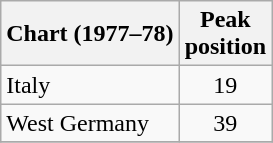<table class="wikitable">
<tr>
<th align="left">Chart (1977–78)</th>
<th align="left">Peak<br>position</th>
</tr>
<tr>
<td align="left">Italy</td>
<td align="center">19</td>
</tr>
<tr>
<td align="left">West Germany</td>
<td align="center">39</td>
</tr>
<tr>
</tr>
</table>
